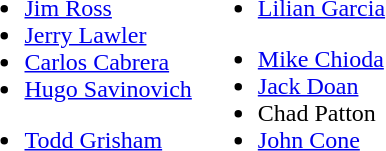<table border="0">
<tr>
<td valign="top"><br><ul><li><a href='#'>Jim Ross</a></li><li><a href='#'>Jerry Lawler</a></li><li><a href='#'>Carlos Cabrera</a> </li><li><a href='#'>Hugo Savinovich</a> </li></ul><ul><li><a href='#'>Todd Grisham</a></li></ul></td>
<td valign="top"><br><ul><li><a href='#'>Lilian Garcia</a></li></ul><ul><li><a href='#'>Mike Chioda</a></li><li><a href='#'>Jack Doan</a></li><li>Chad Patton</li><li><a href='#'>John Cone</a></li></ul></td>
</tr>
</table>
